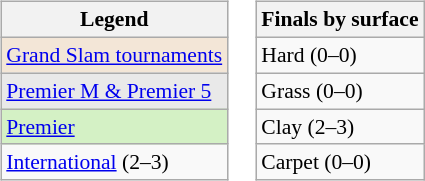<table>
<tr valign=top>
<td><br><table class=wikitable style=font-size:90%>
<tr>
<th>Legend</th>
</tr>
<tr>
<td bgcolor=f3e6d7><a href='#'>Grand Slam tournaments</a></td>
</tr>
<tr>
<td bgcolor=e9e9e9><a href='#'>Premier M & Premier 5</a></td>
</tr>
<tr>
<td bgcolor=d4f1c5><a href='#'>Premier</a></td>
</tr>
<tr>
<td><a href='#'>International</a> (2–3)</td>
</tr>
</table>
</td>
<td><br><table class=wikitable style=font-size:90%>
<tr>
<th>Finals by surface</th>
</tr>
<tr>
<td>Hard (0–0)</td>
</tr>
<tr>
<td>Grass (0–0)</td>
</tr>
<tr>
<td>Clay (2–3)</td>
</tr>
<tr>
<td>Carpet (0–0)</td>
</tr>
</table>
</td>
</tr>
</table>
